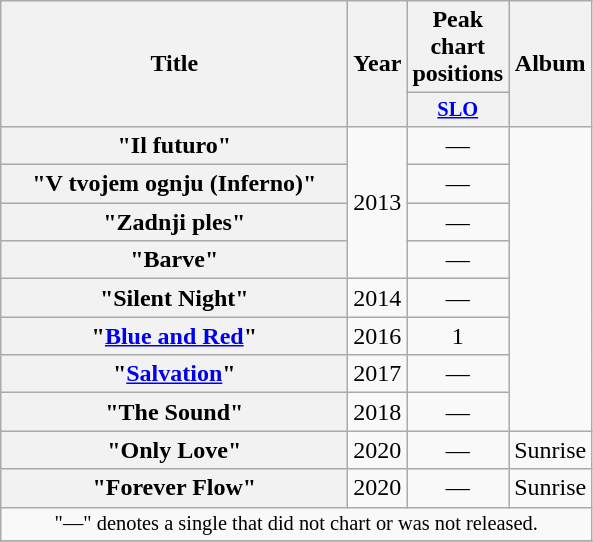<table class="wikitable plainrowheaders" style="text-align:center;">
<tr>
<th rowspan="2" scope="col" style="width:14em;">Title</th>
<th rowspan="2" scope="col" style="width:1em;">Year</th>
<th scope="col">Peak chart positions</th>
<th rowspan="2" scope="col">Album</th>
</tr>
<tr>
<th scope="col" style="width:3em;font-size:85%;"><a href='#'>SLO</a></th>
</tr>
<tr>
<th scope="row">"Il futuro"</th>
<td rowspan="4">2013</td>
<td>—</td>
<td rowspan="8"></td>
</tr>
<tr>
<th scope="row">"V tvojem ognju (Inferno)"</th>
<td>—</td>
</tr>
<tr>
<th scope="row">"Zadnji ples"</th>
<td>—</td>
</tr>
<tr>
<th scope="row">"Barve"</th>
<td>—</td>
</tr>
<tr>
<th scope="row">"Silent Night"</th>
<td>2014</td>
<td>—</td>
</tr>
<tr>
<th scope="row">"<a href='#'>Blue and Red</a>"</th>
<td>2016</td>
<td>1</td>
</tr>
<tr>
<th scope="row">"<a href='#'>Salvation</a>"</th>
<td>2017</td>
<td>—</td>
</tr>
<tr>
<th scope="row">"The Sound"</th>
<td>2018</td>
<td>—</td>
</tr>
<tr>
<th scope="row">"Only Love"</th>
<td>2020</td>
<td>—</td>
<td>Sunrise</td>
</tr>
<tr>
<th scope="row">"Forever Flow"</th>
<td>2020</td>
<td>—</td>
<td>Sunrise</td>
</tr>
<tr>
<td colspan="4" style="text-align:center; font-size:85%;">"—" denotes a single that did not chart or was not released.</td>
</tr>
<tr>
</tr>
</table>
